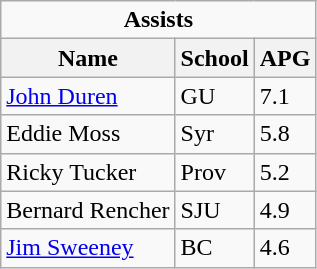<table class="wikitable">
<tr>
<td colspan=3 style="text-align:center;"><strong>Assists</strong></td>
</tr>
<tr>
<th>Name</th>
<th>School</th>
<th>APG</th>
</tr>
<tr>
<td><a href='#'>John Duren</a></td>
<td>GU</td>
<td>7.1</td>
</tr>
<tr>
<td>Eddie Moss</td>
<td>Syr</td>
<td>5.8</td>
</tr>
<tr>
<td>Ricky Tucker</td>
<td>Prov</td>
<td>5.2</td>
</tr>
<tr>
<td>Bernard Rencher</td>
<td>SJU</td>
<td>4.9</td>
</tr>
<tr>
<td><a href='#'>Jim Sweeney</a></td>
<td>BC</td>
<td>4.6</td>
</tr>
</table>
